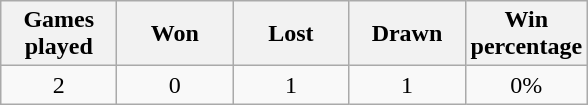<table class="wikitable" style="text-align:center">
<tr>
<th width="70">Games played</th>
<th width="70">Won</th>
<th width="70">Lost</th>
<th width="70">Drawn</th>
<th width="70">Win percentage</th>
</tr>
<tr>
<td>2</td>
<td>0</td>
<td>1</td>
<td>1</td>
<td>0%</td>
</tr>
</table>
